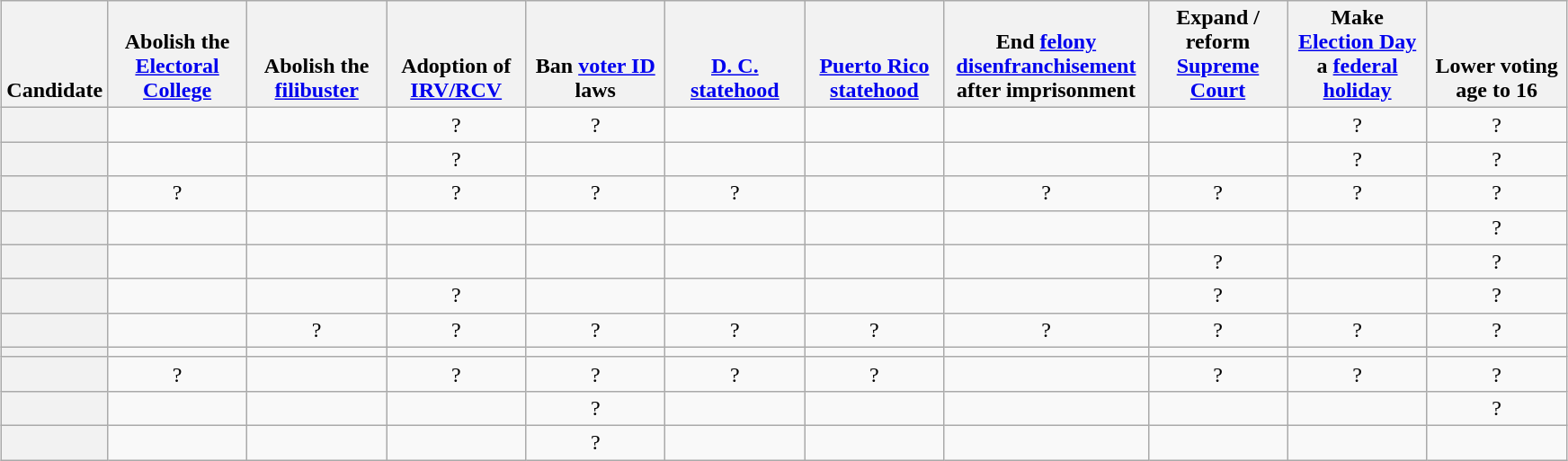<table class="wikitable sortable" style=margin:auto;table-layout:fixed;text-align:center>
<tr valign=bottom>
<th>Candidate</th>
<th style=max-width:6em>Abolish the <a href='#'>Electoral College</a></th>
<th style=max-width:6em>Abolish the <a href='#'>filibuster</a></th>
<th style=max-width:6em>Adoption of <a href='#'>IRV/RCV</a></th>
<th style=max-width:6em>Ban <a href='#'>voter ID</a> laws</th>
<th style=max-width:6em><a href='#'>D. C. statehood</a></th>
<th style=max-width:6em><a href='#'>Puerto Rico statehood</a></th>
<th style=max-width:9em>End <a href='#'>felony disenfranchisement</a> after imprisonment</th>
<th style=max-width:6em>Expand / reform <a href='#'>Supreme Court</a></th>
<th style=max-width:6em>Make <a href='#'>Election Day</a> a <a href='#'>federal holiday</a></th>
<th style=max-width:6em>Lower voting age to 16</th>
</tr>
<tr>
<th></th>
<td></td>
<td></td>
<td>?</td>
<td>?</td>
<td></td>
<td></td>
<td></td>
<td></td>
<td>?</td>
<td>?</td>
</tr>
<tr>
<th></th>
<td></td>
<td></td>
<td>?</td>
<td></td>
<td></td>
<td></td>
<td></td>
<td></td>
<td>?</td>
<td>?</td>
</tr>
<tr>
<th></th>
<td>?</td>
<td></td>
<td>?</td>
<td>?</td>
<td>?</td>
<td></td>
<td>?</td>
<td>?</td>
<td>?</td>
<td>?</td>
</tr>
<tr>
<th></th>
<td></td>
<td></td>
<td></td>
<td></td>
<td></td>
<td></td>
<td></td>
<td></td>
<td></td>
<td>?</td>
</tr>
<tr>
<th></th>
<td></td>
<td></td>
<td></td>
<td></td>
<td></td>
<td></td>
<td></td>
<td>?</td>
<td></td>
<td>?</td>
</tr>
<tr>
<th></th>
<td></td>
<td></td>
<td>?</td>
<td></td>
<td></td>
<td></td>
<td></td>
<td>?</td>
<td></td>
<td>?</td>
</tr>
<tr>
<th></th>
<td></td>
<td>?</td>
<td>?</td>
<td>?</td>
<td>?</td>
<td>?</td>
<td>?</td>
<td>?</td>
<td>?</td>
<td>?</td>
</tr>
<tr>
<th></th>
<td></td>
<td></td>
<td></td>
<td></td>
<td></td>
<td></td>
<td></td>
<td></td>
<td></td>
<td></td>
</tr>
<tr>
<th></th>
<td>?</td>
<td></td>
<td>?</td>
<td>?</td>
<td>?</td>
<td>?</td>
<td></td>
<td>?</td>
<td>?</td>
<td>?</td>
</tr>
<tr>
<th></th>
<td></td>
<td></td>
<td></td>
<td>?</td>
<td></td>
<td></td>
<td></td>
<td></td>
<td></td>
<td>?</td>
</tr>
<tr>
<th></th>
<td></td>
<td></td>
<td></td>
<td>?</td>
<td></td>
<td></td>
<td></td>
<td></td>
<td></td>
<td></td>
</tr>
</table>
